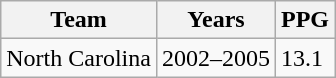<table class="wikitable">
<tr>
<th>Team</th>
<th>Years</th>
<th>PPG</th>
</tr>
<tr>
<td>North Carolina</td>
<td>2002–2005</td>
<td>13.1</td>
</tr>
</table>
